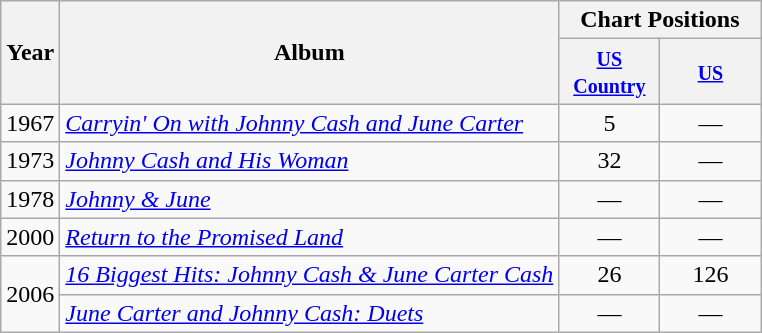<table class="wikitable">
<tr>
<th rowspan="2">Year</th>
<th rowspan="2">Album</th>
<th colspan="2">Chart Positions</th>
</tr>
<tr>
<th style="width:60px;"><small><a href='#'>US Country</a></small></th>
<th style="width:60px;"><small><a href='#'>US</a></small></th>
</tr>
<tr>
<td>1967</td>
<td><em><a href='#'>Carryin' On with Johnny Cash and June Carter</a></em></td>
<td style="text-align:center;">5</td>
<td style="text-align:center;">—</td>
</tr>
<tr>
<td>1973</td>
<td><em><a href='#'>Johnny Cash and His Woman</a></em></td>
<td style="text-align:center;">32</td>
<td style="text-align:center;">—</td>
</tr>
<tr>
<td>1978</td>
<td><em><a href='#'>Johnny & June</a></em></td>
<td style="text-align:center;">—</td>
<td style="text-align:center;">—</td>
</tr>
<tr>
<td>2000</td>
<td><em><a href='#'>Return to the Promised Land</a></em></td>
<td style="text-align:center;">—</td>
<td style="text-align:center;">—</td>
</tr>
<tr>
<td rowspan="2">2006</td>
<td><em><a href='#'>16 Biggest Hits: Johnny Cash & June Carter Cash</a></em></td>
<td style="text-align:center;">26</td>
<td style="text-align:center;">126</td>
</tr>
<tr>
<td><em><a href='#'>June Carter and Johnny Cash: Duets</a></em></td>
<td style="text-align:center;">—</td>
<td style="text-align:center;">—</td>
</tr>
</table>
